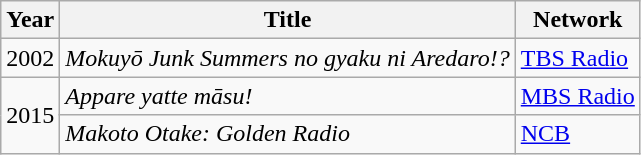<table class="wikitable">
<tr>
<th>Year</th>
<th>Title</th>
<th>Network</th>
</tr>
<tr>
<td>2002</td>
<td><em>Mokuyō Junk Summers no gyaku ni Aredaro!?</em></td>
<td><a href='#'>TBS Radio</a></td>
</tr>
<tr>
<td rowspan="2">2015</td>
<td><em>Appare yatte māsu!</em></td>
<td><a href='#'>MBS Radio</a></td>
</tr>
<tr>
<td><em>Makoto Otake: Golden Radio</em></td>
<td><a href='#'>NCB</a></td>
</tr>
</table>
